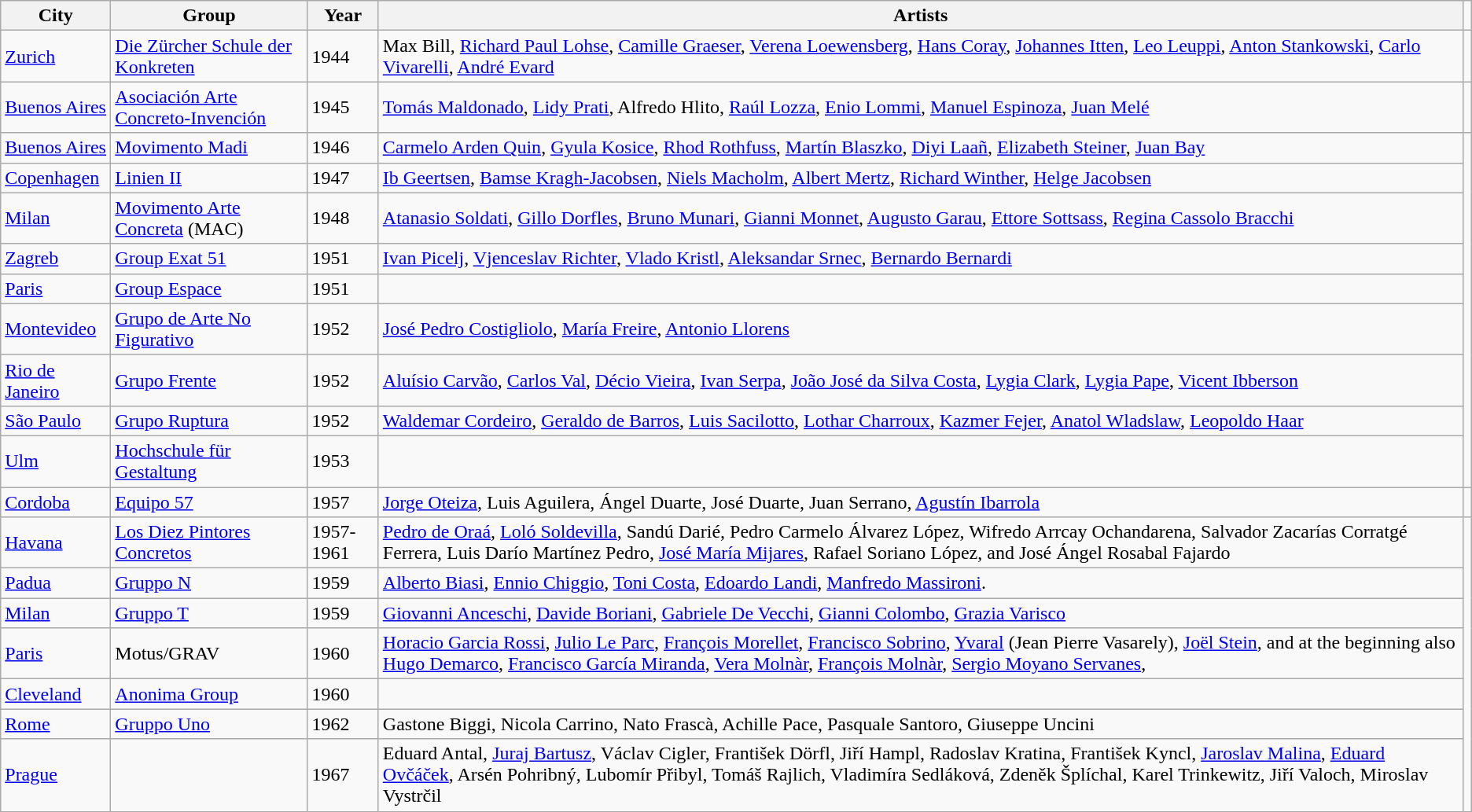<table class="wikitable sortable collapsible">
<tr>
<th>City</th>
<th>Group</th>
<th>Year</th>
<th>Artists</th>
</tr>
<tr>
<td><a href='#'>Zurich</a></td>
<td><a href='#'>Die Zürcher Schule der Konkreten</a></td>
<td>1944</td>
<td>Max Bill, <a href='#'>Richard Paul Lohse</a>, <a href='#'>Camille Graeser</a>, <a href='#'>Verena Loewensberg</a>, <a href='#'>Hans Coray</a>, <a href='#'>Johannes Itten</a>, <a href='#'>Leo Leuppi</a>, <a href='#'>Anton Stankowski</a>, <a href='#'>Carlo Vivarelli</a>, <a href='#'>André Evard</a></td>
<td></td>
</tr>
<tr>
<td><a href='#'>Buenos Aires</a></td>
<td><a href='#'>Asociación Arte Concreto-Invención</a></td>
<td>1945</td>
<td><a href='#'>Tomás Maldonado</a>, <a href='#'>Lidy Prati</a>, Alfredo Hlito, <a href='#'>Raúl Lozza</a>, <a href='#'>Enio Lommi</a>, <a href='#'>Manuel Espinoza</a>, <a href='#'>Juan Melé</a></td>
<td></td>
</tr>
<tr>
<td><a href='#'>Buenos Aires</a></td>
<td><a href='#'>Movimento Madi</a></td>
<td>1946</td>
<td><a href='#'>Carmelo Arden Quin</a>, <a href='#'>Gyula Kosice</a>, <a href='#'>Rhod Rothfuss</a>, <a href='#'>Martín Blaszko</a>, <a href='#'>Diyi Laañ</a>, <a href='#'>Elizabeth Steiner</a>, <a href='#'>Juan Bay</a></td>
</tr>
<tr>
<td><a href='#'>Copenhagen</a></td>
<td><a href='#'>Linien II</a></td>
<td>1947</td>
<td><a href='#'>Ib Geertsen</a>, <a href='#'>Bamse Kragh-Jacobsen</a>, <a href='#'>Niels Macholm</a>, <a href='#'>Albert Mertz</a>, <a href='#'>Richard Winther</a>, <a href='#'>Helge Jacobsen</a></td>
</tr>
<tr>
<td><a href='#'>Milan</a></td>
<td><a href='#'>Movimento Arte Concreta</a> (MAC)</td>
<td>1948</td>
<td><a href='#'>Atanasio Soldati</a>, <a href='#'>Gillo Dorfles</a>, <a href='#'>Bruno Munari</a>, <a href='#'>Gianni Monnet</a>, <a href='#'>Augusto Garau</a>, <a href='#'>Ettore Sottsass</a>, <a href='#'>Regina Cassolo Bracchi</a></td>
</tr>
<tr>
<td><a href='#'>Zagreb</a></td>
<td><a href='#'>Group Exat 51</a></td>
<td>1951</td>
<td><a href='#'>Ivan Picelj</a>, <a href='#'>Vjenceslav Richter</a>, <a href='#'>Vlado Kristl</a>, <a href='#'>Aleksandar Srnec</a>, <a href='#'>Bernardo Bernardi</a></td>
</tr>
<tr>
<td><a href='#'>Paris</a></td>
<td><a href='#'>Group Espace</a></td>
<td>1951</td>
<td></td>
</tr>
<tr>
<td><a href='#'>Montevideo</a></td>
<td><a href='#'>Grupo de Arte No Figurativo</a></td>
<td>1952</td>
<td><a href='#'>José Pedro Costigliolo</a>, <a href='#'>María Freire</a>, <a href='#'>Antonio Llorens</a></td>
</tr>
<tr>
<td><a href='#'>Rio de Janeiro</a></td>
<td><a href='#'>Grupo Frente</a></td>
<td>1952</td>
<td><a href='#'>Aluísio Carvão</a>, <a href='#'>Carlos Val</a>, <a href='#'>Décio Vieira</a>, <a href='#'>Ivan Serpa</a>, <a href='#'>João José da Silva Costa</a>, <a href='#'>Lygia Clark</a>, <a href='#'>Lygia Pape</a>, <a href='#'>Vicent Ibberson</a></td>
</tr>
<tr>
<td><a href='#'>São Paulo</a></td>
<td><a href='#'>Grupo Ruptura</a></td>
<td>1952</td>
<td><a href='#'>Waldemar Cordeiro</a>, <a href='#'>Geraldo de Barros</a>, <a href='#'>Luis Sacilotto</a>, <a href='#'>Lothar Charroux</a>, <a href='#'>Kazmer Fejer</a>, <a href='#'>Anatol Wladslaw</a>, <a href='#'>Leopoldo Haar</a></td>
</tr>
<tr>
<td><a href='#'>Ulm</a></td>
<td><a href='#'>Hochschule für Gestaltung</a></td>
<td>1953</td>
<td></td>
</tr>
<tr>
<td><a href='#'>Cordoba</a></td>
<td><a href='#'>Equipo 57</a></td>
<td>1957</td>
<td><a href='#'>Jorge Oteiza</a>, Luis Aguilera, Ángel Duarte, José Duarte, Juan Serrano, <a href='#'>Agustín Ibarrola</a></td>
<td></td>
</tr>
<tr>
<td><a href='#'>Havana</a></td>
<td><a href='#'>Los Diez Pintores Concretos</a></td>
<td>1957-1961</td>
<td><a href='#'>Pedro de Oraá</a>, <a href='#'>Loló Soldevilla</a>, Sandú Darié,  Pedro Carmelo Álvarez López, Wifredo Arrcay Ochandarena, Salvador Zacarías Corratgé Ferrera, Luis Darío Martínez Pedro, <a href='#'>José María Mijares</a>,  Rafael Soriano López, and José Ángel Rosabal Fajardo</td>
</tr>
<tr>
<td><a href='#'>Padua</a></td>
<td><a href='#'>Gruppo N</a></td>
<td>1959</td>
<td><a href='#'>Alberto Biasi</a>, <a href='#'>Ennio Chiggio</a>, <a href='#'>Toni Costa</a>, <a href='#'>Edoardo Landi</a>, <a href='#'>Manfredo Massironi</a>.</td>
</tr>
<tr>
<td><a href='#'>Milan</a></td>
<td><a href='#'>Gruppo T</a></td>
<td>1959</td>
<td><a href='#'>Giovanni Anceschi</a>, <a href='#'>Davide Boriani</a>, <a href='#'>Gabriele De Vecchi</a>, <a href='#'>Gianni Colombo</a>, <a href='#'>Grazia Varisco</a></td>
</tr>
<tr>
<td><a href='#'>Paris</a></td>
<td>Motus/GRAV</td>
<td>1960</td>
<td><a href='#'>Horacio Garcia Rossi</a>, <a href='#'>Julio Le Parc</a>, <a href='#'>François Morellet</a>, <a href='#'>Francisco Sobrino</a>, <a href='#'>Yvaral</a> (Jean Pierre Vasarely), <a href='#'>Joël Stein</a>, and at the beginning also <a href='#'>Hugo Demarco</a>, <a href='#'>Francisco García Miranda</a>, <a href='#'>Vera Molnàr</a>, <a href='#'>François Molnàr</a>, <a href='#'>Sergio Moyano Servanes</a>,</td>
</tr>
<tr>
<td><a href='#'>Cleveland</a></td>
<td><a href='#'>Anonima Group</a></td>
<td>1960</td>
<td></td>
</tr>
<tr>
<td><a href='#'>Rome</a></td>
<td><a href='#'>Gruppo Uno</a></td>
<td>1962</td>
<td>Gastone Biggi, Nicola Carrino, Nato Frascà, Achille Pace, Pasquale Santoro, Giuseppe Uncini</td>
</tr>
<tr>
<td><a href='#'>Prague</a></td>
<td></td>
<td>1967</td>
<td>Eduard Antal, <a href='#'>Juraj Bartusz</a>, Václav Cigler, František Dörfl, Jiří Hampl, Radoslav Kratina, František Kyncl, <a href='#'>Jaroslav Malina</a>, <a href='#'>Eduard Ovčáček</a>, Arsén Pohribný, Lubomír Přibyl, Tomáš Rajlich, Vladimíra Sedláková, Zdeněk Šplíchal, Karel Trinkewitz, Jiří Valoch, Miroslav Vystrčil</td>
</tr>
</table>
